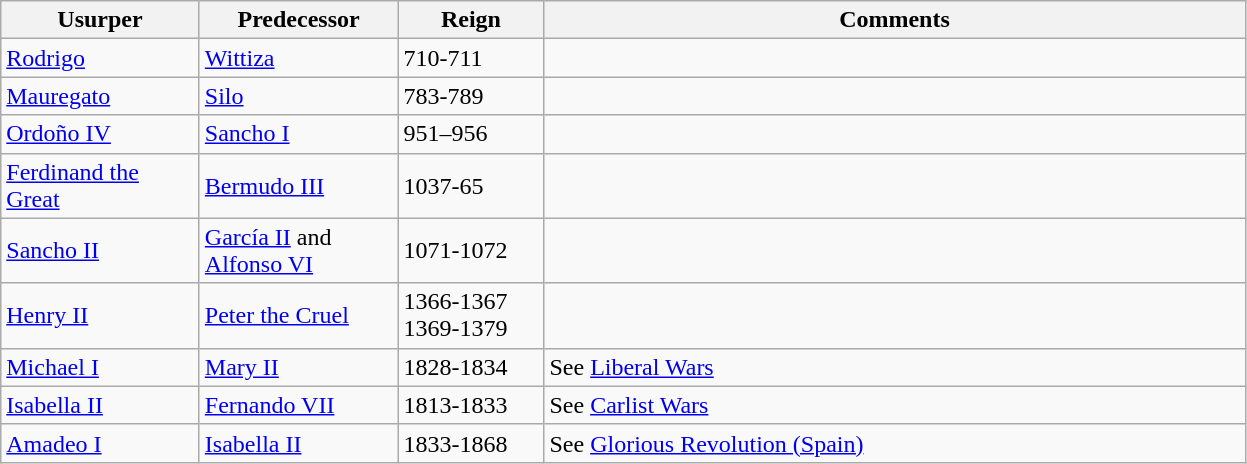<table class="wikitable">
<tr>
<th width="125">Usurper</th>
<th width="125">Predecessor</th>
<th width="90">Reign</th>
<th width="460">Comments</th>
</tr>
<tr>
<td><a href='#'>Rodrigo</a></td>
<td><a href='#'>Wittiza</a></td>
<td>710-711</td>
<td></td>
</tr>
<tr>
<td><a href='#'>Mauregato</a></td>
<td><a href='#'>Silo</a></td>
<td>783-789</td>
<td></td>
</tr>
<tr>
<td><a href='#'>Ordoño IV</a></td>
<td><a href='#'>Sancho I</a></td>
<td>951–956</td>
<td></td>
</tr>
<tr>
<td><a href='#'>Ferdinand the Great</a></td>
<td><a href='#'>Bermudo III</a></td>
<td>1037-65</td>
<td></td>
</tr>
<tr>
<td><a href='#'>Sancho II</a></td>
<td><a href='#'>García II</a> and <a href='#'>Alfonso VI</a></td>
<td>1071-1072</td>
<td></td>
</tr>
<tr>
<td><a href='#'>Henry II</a></td>
<td><a href='#'>Peter the Cruel</a></td>
<td>1366-1367 1369-1379</td>
<td></td>
</tr>
<tr>
<td><a href='#'>Michael I</a></td>
<td><a href='#'>Mary II</a></td>
<td>1828-1834</td>
<td>See <a href='#'>Liberal Wars</a></td>
</tr>
<tr>
<td><a href='#'>Isabella II</a></td>
<td><a href='#'>Fernando VII</a></td>
<td>1813-1833</td>
<td>See <a href='#'>Carlist Wars</a></td>
</tr>
<tr>
<td><a href='#'>Amadeo I</a></td>
<td><a href='#'>Isabella II</a></td>
<td>1833-1868</td>
<td>See <a href='#'>Glorious Revolution (Spain)</a></td>
</tr>
</table>
